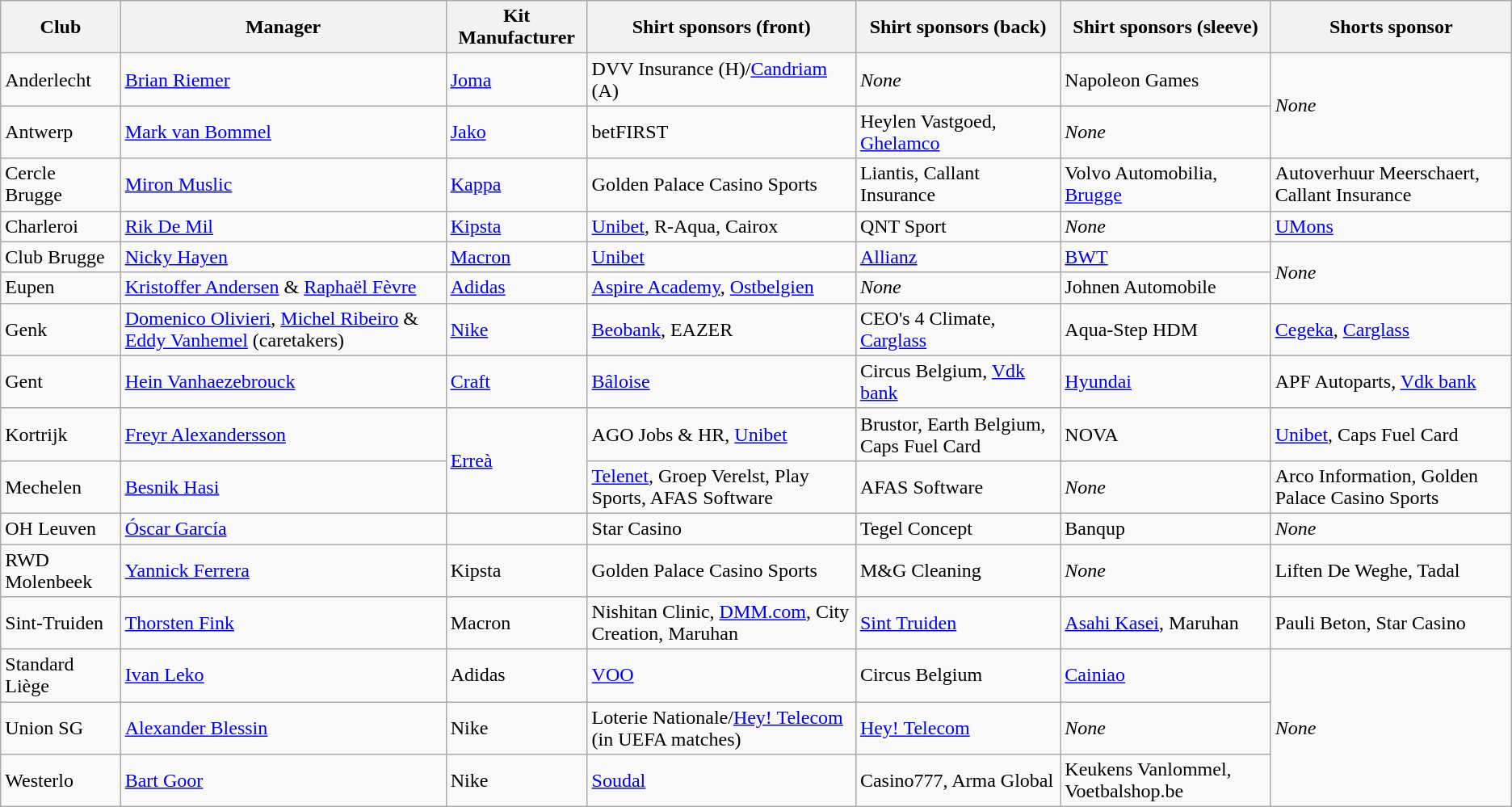<table class="wikitable sortable" style="text-align: left;">
<tr>
<th>Club</th>
<th>Manager</th>
<th>Kit Manufacturer</th>
<th>Shirt sponsors (front)</th>
<th>Shirt sponsors (back)</th>
<th>Shirt sponsors (sleeve)</th>
<th>Shorts sponsor</th>
</tr>
<tr>
<td>Anderlecht</td>
<td> <a href='#'>Brian Riemer</a></td>
<td><a href='#'>Joma</a></td>
<td>DVV Insurance (H)/<a href='#'>Candriam</a> (A)</td>
<td><em>None</em></td>
<td>Napoleon Games</td>
<td rowspan="2"><em>None</em></td>
</tr>
<tr>
<td>Antwerp</td>
<td> <a href='#'>Mark van Bommel</a></td>
<td><a href='#'>Jako</a></td>
<td>betFIRST</td>
<td>Heylen Vastgoed, <a href='#'>Ghelamco</a></td>
<td><em>None</em></td>
</tr>
<tr>
<td>Cercle Brugge</td>
<td> <a href='#'>Miron Muslic</a></td>
<td><a href='#'>Kappa</a></td>
<td>Golden Palace Casino Sports</td>
<td>Liantis, Callant Insurance</td>
<td>Volvo Automobilia, <a href='#'>Brugge</a></td>
<td>Autoverhuur Meerschaert, Callant Insurance</td>
</tr>
<tr>
<td>Charleroi</td>
<td> <a href='#'>Rik De Mil</a> </td>
<td><a href='#'>Kipsta</a></td>
<td><a href='#'>Unibet</a>, R-Aqua, Cairox</td>
<td>QNT Sport</td>
<td><em>None</em></td>
<td><a href='#'>UMons</a></td>
</tr>
<tr>
<td>Club Brugge</td>
<td> <a href='#'>Nicky Hayen</a> </td>
<td><a href='#'>Macron</a></td>
<td><a href='#'>Unibet</a></td>
<td><a href='#'>Allianz</a></td>
<td><a href='#'>BWT</a></td>
<td rowspan="2"><em>None</em></td>
</tr>
<tr>
<td>Eupen</td>
<td> <a href='#'>Kristoffer Andersen</a> &  <a href='#'>Raphaël Fèvre</a> </td>
<td><a href='#'>Adidas</a></td>
<td><a href='#'>Aspire Academy</a>, <a href='#'>Ostbelgien</a></td>
<td><em>None</em></td>
<td>Johnen Automobile</td>
</tr>
<tr>
<td>Genk</td>
<td> <a href='#'>Domenico Olivieri</a>,  <a href='#'>Michel Ribeiro</a> &  <a href='#'>Eddy Vanhemel</a> (caretakers) </td>
<td><a href='#'>Nike</a></td>
<td><a href='#'>Beobank</a>, EAZER</td>
<td>CEO's 4 Climate, <a href='#'>Carglass</a></td>
<td>Aqua-Step HDM</td>
<td><a href='#'>Cegeka</a>, <a href='#'>Carglass</a></td>
</tr>
<tr>
<td>Gent</td>
<td> <a href='#'>Hein Vanhaezebrouck</a></td>
<td><a href='#'>Craft</a></td>
<td><a href='#'>Bâloise</a></td>
<td>Circus Belgium, <a href='#'>Vdk bank</a></td>
<td><a href='#'>Hyundai</a></td>
<td>APF Autoparts, <a href='#'>Vdk bank</a></td>
</tr>
<tr>
<td>Kortrijk</td>
<td> <a href='#'>Freyr Alexandersson</a> </td>
<td rowspan="2"><a href='#'>Erreà</a></td>
<td>AGO Jobs & HR, <a href='#'>Unibet</a></td>
<td>Brustor, Earth Belgium, Caps Fuel Card</td>
<td>NOVA</td>
<td><a href='#'>Unibet</a>, Caps Fuel Card</td>
</tr>
<tr>
<td>Mechelen</td>
<td> <a href='#'>Besnik Hasi</a> </td>
<td><a href='#'>Telenet</a>, Groep Verelst, Play Sports, AFAS Software</td>
<td>AFAS Software</td>
<td><em>None</em></td>
<td>Arco Information, Golden Palace Casino Sports</td>
</tr>
<tr>
<td>OH Leuven</td>
<td> <a href='#'>Óscar García</a> </td>
<td></td>
<td>Star Casino</td>
<td>Tegel Concept</td>
<td>Banqup</td>
<td><em>None</em></td>
</tr>
<tr>
<td>RWD Molenbeek</td>
<td> <a href='#'>Yannick Ferrera</a> </td>
<td>Kipsta</td>
<td>Golden Palace Casino Sports</td>
<td>M&G Cleaning</td>
<td><em>None</em></td>
<td>Liften De Weghe, Tadal</td>
</tr>
<tr>
<td>Sint-Truiden</td>
<td> <a href='#'>Thorsten Fink</a></td>
<td>Macron</td>
<td>Nishitan Clinic, <a href='#'>DMM.com</a>, City Creation, Maruhan</td>
<td><a href='#'>Sint Truiden</a></td>
<td><a href='#'>Asahi Kasei</a>, Maruhan</td>
<td>Pauli Beton, Star Casino</td>
</tr>
<tr>
<td>Standard Liège</td>
<td> <a href='#'>Ivan Leko</a> </td>
<td>Adidas</td>
<td><a href='#'>VOO</a></td>
<td>Circus Belgium</td>
<td><a href='#'>Cainiao</a></td>
<td rowspan="3"><em>None</em></td>
</tr>
<tr>
<td>Union SG</td>
<td> <a href='#'>Alexander Blessin</a></td>
<td>Nike </td>
<td>Loterie Nationale/<a href='#'>Hey! Telecom</a> (in UEFA matches)</td>
<td><a href='#'>Hey! Telecom</a></td>
<td><em>None</em></td>
</tr>
<tr>
<td>Westerlo</td>
<td> <a href='#'>Bart Goor</a> </td>
<td>Nike</td>
<td><a href='#'>Soudal</a></td>
<td>Casino777, Arma Global</td>
<td>Keukens Vanlommel, Voetbalshop.be</td>
</tr>
</table>
